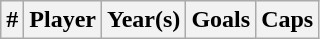<table class="wikitable sortable">
<tr>
<th width =>#</th>
<th width =>Player</th>
<th width =>Year(s)</th>
<th width =>Goals</th>
<th width =>Caps<br></th>
</tr>
</table>
